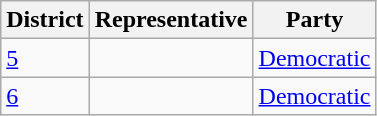<table class="sortable wikitable">
<tr>
<th>District</th>
<th>Representative</th>
<th>Party</th>
</tr>
<tr>
<td><a href='#'>5</a></td>
<td></td>
<td><a href='#'>Democratic</a></td>
</tr>
<tr>
<td><a href='#'>6</a></td>
<td></td>
<td><a href='#'>Democratic</a></td>
</tr>
</table>
